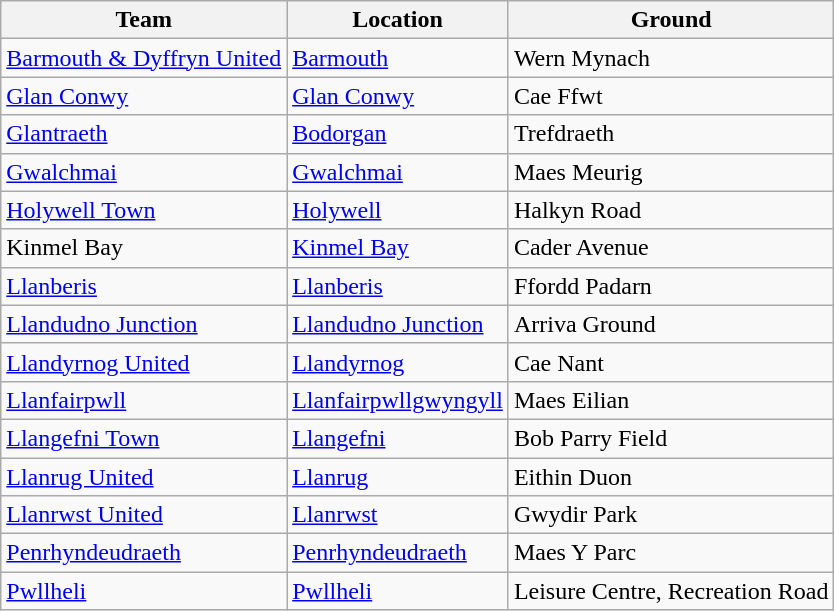<table class="wikitable sortable">
<tr>
<th>Team</th>
<th>Location</th>
<th>Ground</th>
</tr>
<tr>
<td><a href='#'>Barmouth & Dyffryn United</a></td>
<td><a href='#'>Barmouth</a></td>
<td>Wern Mynach</td>
</tr>
<tr>
<td><a href='#'>Glan Conwy</a></td>
<td><a href='#'>Glan Conwy</a></td>
<td>Cae Ffwt</td>
</tr>
<tr>
<td><a href='#'>Glantraeth</a></td>
<td><a href='#'>Bodorgan</a></td>
<td>Trefdraeth</td>
</tr>
<tr>
<td><a href='#'>Gwalchmai</a></td>
<td><a href='#'>Gwalchmai</a></td>
<td>Maes Meurig</td>
</tr>
<tr>
<td><a href='#'>Holywell Town</a></td>
<td><a href='#'>Holywell</a></td>
<td>Halkyn Road</td>
</tr>
<tr>
<td>Kinmel Bay</td>
<td><a href='#'>Kinmel Bay</a></td>
<td>Cader Avenue</td>
</tr>
<tr>
<td><a href='#'>Llanberis</a></td>
<td><a href='#'>Llanberis</a></td>
<td>Ffordd Padarn</td>
</tr>
<tr>
<td><a href='#'>Llandudno Junction</a></td>
<td><a href='#'>Llandudno Junction</a></td>
<td>Arriva Ground</td>
</tr>
<tr>
<td><a href='#'>Llandyrnog United</a></td>
<td><a href='#'>Llandyrnog</a></td>
<td>Cae Nant</td>
</tr>
<tr>
<td><a href='#'>Llanfairpwll</a></td>
<td><a href='#'>Llanfairpwllgwyngyll</a></td>
<td>Maes Eilian</td>
</tr>
<tr>
<td><a href='#'>Llangefni Town</a></td>
<td><a href='#'>Llangefni</a></td>
<td>Bob Parry Field</td>
</tr>
<tr>
<td><a href='#'>Llanrug United</a></td>
<td><a href='#'>Llanrug</a></td>
<td>Eithin Duon</td>
</tr>
<tr>
<td><a href='#'>Llanrwst United</a></td>
<td><a href='#'>Llanrwst</a></td>
<td>Gwydir Park</td>
</tr>
<tr>
<td><a href='#'>Penrhyndeudraeth</a></td>
<td><a href='#'>Penrhyndeudraeth</a></td>
<td>Maes Y Parc</td>
</tr>
<tr>
<td><a href='#'>Pwllheli</a></td>
<td><a href='#'>Pwllheli</a></td>
<td>Leisure Centre, Recreation Road</td>
</tr>
</table>
